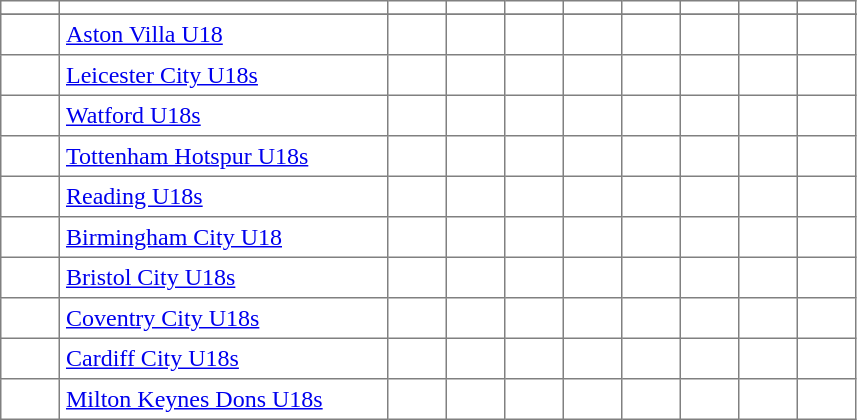<table class="toccolours" border="1" cellpadding="4" cellspacing="0" style="border-collapse: collapse; margin:0;">
<tr>
<th width=30></th>
<th width=210></th>
<th width=30></th>
<th width=30></th>
<th width=30></th>
<th width=30></th>
<th width=30></th>
<th width=30></th>
<th width=30></th>
<th width=30></th>
</tr>
<tr>
</tr>
<tr>
<td></td>
<td><a href='#'>Aston Villa U18</a></td>
<td></td>
<td></td>
<td></td>
<td></td>
<td></td>
<td></td>
<td></td>
<td></td>
</tr>
<tr>
<td></td>
<td><a href='#'>Leicester City U18s</a></td>
<td></td>
<td></td>
<td></td>
<td></td>
<td></td>
<td></td>
<td></td>
<td></td>
</tr>
<tr>
<td></td>
<td><a href='#'>Watford U18s</a></td>
<td></td>
<td></td>
<td></td>
<td></td>
<td></td>
<td></td>
<td></td>
<td></td>
</tr>
<tr>
<td></td>
<td><a href='#'>Tottenham Hotspur U18s</a></td>
<td></td>
<td></td>
<td></td>
<td></td>
<td></td>
<td></td>
<td></td>
<td></td>
</tr>
<tr>
<td></td>
<td><a href='#'>Reading U18s</a></td>
<td></td>
<td></td>
<td></td>
<td></td>
<td></td>
<td></td>
<td></td>
<td></td>
</tr>
<tr>
<td></td>
<td><a href='#'>Birmingham City U18</a></td>
<td></td>
<td></td>
<td></td>
<td></td>
<td></td>
<td></td>
<td></td>
<td></td>
</tr>
<tr>
<td></td>
<td><a href='#'>Bristol City U18s</a></td>
<td></td>
<td></td>
<td></td>
<td></td>
<td></td>
<td></td>
<td></td>
<td></td>
</tr>
<tr>
<td></td>
<td><a href='#'>Coventry City U18s</a></td>
<td></td>
<td></td>
<td></td>
<td></td>
<td></td>
<td></td>
<td></td>
<td></td>
</tr>
<tr>
<td></td>
<td><a href='#'>Cardiff City U18s</a></td>
<td></td>
<td></td>
<td></td>
<td></td>
<td></td>
<td></td>
<td></td>
<td></td>
</tr>
<tr>
<td></td>
<td><a href='#'>Milton Keynes Dons U18s</a></td>
<td></td>
<td></td>
<td></td>
<td></td>
<td></td>
<td></td>
<td></td>
<td></td>
</tr>
</table>
